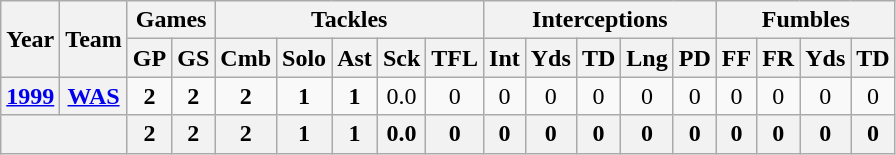<table class="wikitable" style="text-align:center">
<tr>
<th rowspan="2">Year</th>
<th rowspan="2">Team</th>
<th colspan="2">Games</th>
<th colspan="5">Tackles</th>
<th colspan="5">Interceptions</th>
<th colspan="4">Fumbles</th>
</tr>
<tr>
<th>GP</th>
<th>GS</th>
<th>Cmb</th>
<th>Solo</th>
<th>Ast</th>
<th>Sck</th>
<th>TFL</th>
<th>Int</th>
<th>Yds</th>
<th>TD</th>
<th>Lng</th>
<th>PD</th>
<th>FF</th>
<th>FR</th>
<th>Yds</th>
<th>TD</th>
</tr>
<tr>
<th><a href='#'>1999</a></th>
<th><a href='#'>WAS</a></th>
<td><strong>2</strong></td>
<td><strong>2</strong></td>
<td><strong>2</strong></td>
<td><strong>1</strong></td>
<td><strong>1</strong></td>
<td>0.0</td>
<td>0</td>
<td>0</td>
<td>0</td>
<td>0</td>
<td>0</td>
<td>0</td>
<td>0</td>
<td>0</td>
<td>0</td>
<td>0</td>
</tr>
<tr>
<th colspan="2"></th>
<th>2</th>
<th>2</th>
<th>2</th>
<th>1</th>
<th>1</th>
<th>0.0</th>
<th>0</th>
<th>0</th>
<th>0</th>
<th>0</th>
<th>0</th>
<th>0</th>
<th>0</th>
<th>0</th>
<th>0</th>
<th>0</th>
</tr>
</table>
